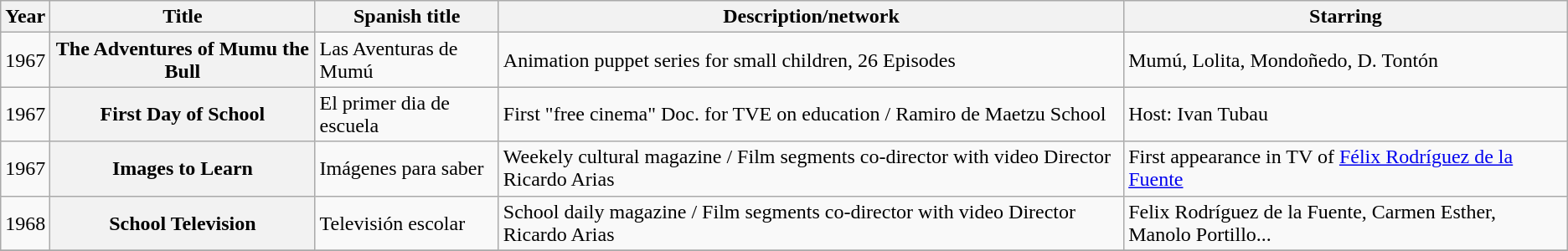<table class="wikitable plainrowheaders sortable">
<tr>
<th scope="col">Year</th>
<th scope="col">Title</th>
<th scope="col">Spanish title</th>
<th scope="col">Description/network</th>
<th class="unsortable">Starring</th>
</tr>
<tr>
<td>1967</td>
<th scope="row">The Adventures of Mumu the Bull</th>
<td>Las Aventuras de Mumú</td>
<td>Animation puppet series for small children, 26 Episodes</td>
<td>Mumú, Lolita, Mondoñedo, D. Tontón</td>
</tr>
<tr>
<td>1967</td>
<th scope="row">First Day of School</th>
<td>El primer dia de escuela</td>
<td>First "free cinema" Doc. for TVE on education / Ramiro de Maetzu School</td>
<td>Host: Ivan Tubau</td>
</tr>
<tr>
<td>1967</td>
<th scope="row">Images to Learn</th>
<td>Imágenes para saber</td>
<td>Weekely cultural magazine / Film segments co-director with video Director Ricardo Arias</td>
<td>First appearance in TV of <a href='#'>Félix Rodríguez de la Fuente</a></td>
</tr>
<tr>
<td>1968</td>
<th scope="row">School Television</th>
<td>Televisión escolar</td>
<td>School daily magazine / Film segments co-director with video Director Ricardo Arias</td>
<td>Felix Rodríguez de la Fuente, Carmen Esther, Manolo Portillo...</td>
</tr>
<tr>
</tr>
</table>
